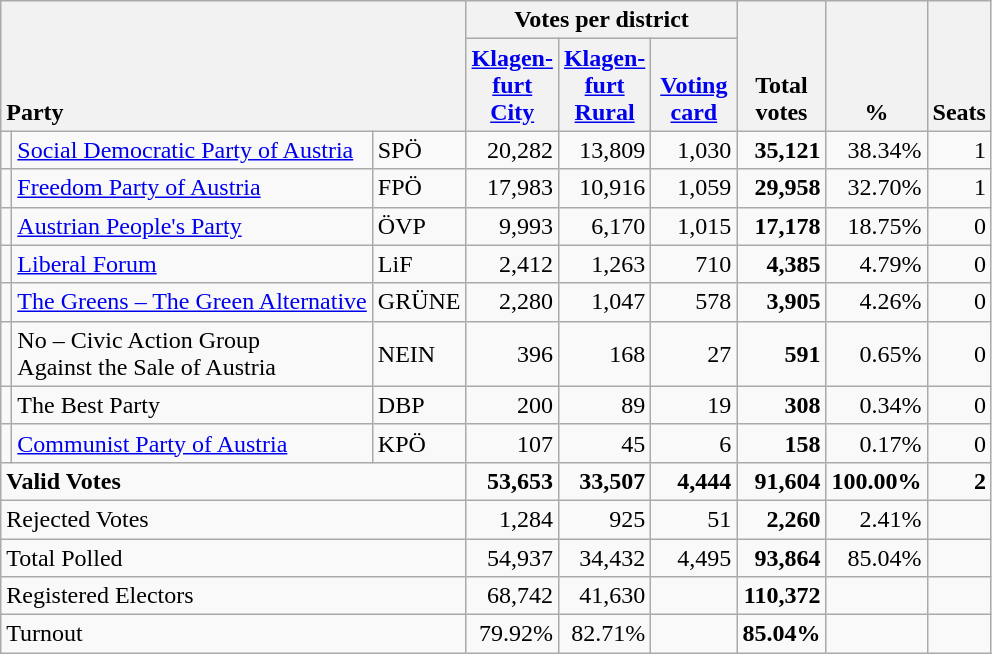<table class="wikitable" border="1" style="text-align:right;">
<tr>
<th style="text-align:left;" valign=bottom rowspan=2 colspan=3>Party</th>
<th colspan=3>Votes per district</th>
<th align=center valign=bottom rowspan=2 width="50">Total<br>votes</th>
<th align=center valign=bottom rowspan=2 width="50">%</th>
<th align=center valign=bottom rowspan=2>Seats</th>
</tr>
<tr>
<th align=center valign=bottom width="50"><a href='#'>Klagen-<br>furt<br>City</a></th>
<th align=center valign=bottom width="50"><a href='#'>Klagen-<br>furt<br>Rural</a></th>
<th align=center valign=bottom width="50"><a href='#'>Voting<br>card</a></th>
</tr>
<tr>
<td></td>
<td align=left><a href='#'>Social Democratic Party of Austria</a></td>
<td align=left>SPÖ</td>
<td>20,282</td>
<td>13,809</td>
<td>1,030</td>
<td><strong>35,121</strong></td>
<td>38.34%</td>
<td>1</td>
</tr>
<tr>
<td></td>
<td align=left><a href='#'>Freedom Party of Austria</a></td>
<td align=left>FPÖ</td>
<td>17,983</td>
<td>10,916</td>
<td>1,059</td>
<td><strong>29,958</strong></td>
<td>32.70%</td>
<td>1</td>
</tr>
<tr>
<td></td>
<td align=left><a href='#'>Austrian People's Party</a></td>
<td align=left>ÖVP</td>
<td>9,993</td>
<td>6,170</td>
<td>1,015</td>
<td><strong>17,178</strong></td>
<td>18.75%</td>
<td>0</td>
</tr>
<tr>
<td></td>
<td align=left><a href='#'>Liberal Forum</a></td>
<td align=left>LiF</td>
<td>2,412</td>
<td>1,263</td>
<td>710</td>
<td><strong>4,385</strong></td>
<td>4.79%</td>
<td>0</td>
</tr>
<tr>
<td></td>
<td align=left style="white-space: nowrap;"><a href='#'>The Greens – The Green Alternative</a></td>
<td align=left>GRÜNE</td>
<td>2,280</td>
<td>1,047</td>
<td>578</td>
<td><strong>3,905</strong></td>
<td>4.26%</td>
<td>0</td>
</tr>
<tr>
<td></td>
<td align=left>No – Civic Action Group<br>Against the Sale of Austria</td>
<td align=left>NEIN</td>
<td>396</td>
<td>168</td>
<td>27</td>
<td><strong>591</strong></td>
<td>0.65%</td>
<td>0</td>
</tr>
<tr>
<td></td>
<td align=left>The Best Party</td>
<td align=left>DBP</td>
<td>200</td>
<td>89</td>
<td>19</td>
<td><strong>308</strong></td>
<td>0.34%</td>
<td>0</td>
</tr>
<tr>
<td></td>
<td align=left><a href='#'>Communist Party of Austria</a></td>
<td align=left>KPÖ</td>
<td>107</td>
<td>45</td>
<td>6</td>
<td><strong>158</strong></td>
<td>0.17%</td>
<td>0</td>
</tr>
<tr style="font-weight:bold">
<td align=left colspan=3>Valid Votes</td>
<td>53,653</td>
<td>33,507</td>
<td>4,444</td>
<td>91,604</td>
<td>100.00%</td>
<td>2</td>
</tr>
<tr>
<td align=left colspan=3>Rejected Votes</td>
<td>1,284</td>
<td>925</td>
<td>51</td>
<td><strong>2,260</strong></td>
<td>2.41%</td>
<td></td>
</tr>
<tr>
<td align=left colspan=3>Total Polled</td>
<td>54,937</td>
<td>34,432</td>
<td>4,495</td>
<td><strong>93,864</strong></td>
<td>85.04%</td>
<td></td>
</tr>
<tr>
<td align=left colspan=3>Registered Electors</td>
<td>68,742</td>
<td>41,630</td>
<td></td>
<td><strong>110,372</strong></td>
<td></td>
<td></td>
</tr>
<tr>
<td align=left colspan=3>Turnout</td>
<td>79.92%</td>
<td>82.71%</td>
<td></td>
<td><strong>85.04%</strong></td>
<td></td>
<td></td>
</tr>
</table>
